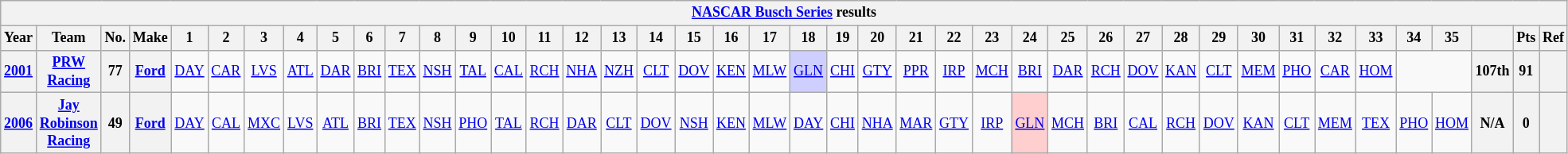<table class="wikitable" style="text-align:center; font-size:75%">
<tr>
<th colspan=42><a href='#'>NASCAR Busch Series</a> results</th>
</tr>
<tr>
<th>Year</th>
<th>Team</th>
<th>No.</th>
<th>Make</th>
<th>1</th>
<th>2</th>
<th>3</th>
<th>4</th>
<th>5</th>
<th>6</th>
<th>7</th>
<th>8</th>
<th>9</th>
<th>10</th>
<th>11</th>
<th>12</th>
<th>13</th>
<th>14</th>
<th>15</th>
<th>16</th>
<th>17</th>
<th>18</th>
<th>19</th>
<th>20</th>
<th>21</th>
<th>22</th>
<th>23</th>
<th>24</th>
<th>25</th>
<th>26</th>
<th>27</th>
<th>28</th>
<th>29</th>
<th>30</th>
<th>31</th>
<th>32</th>
<th>33</th>
<th>34</th>
<th>35</th>
<th></th>
<th>Pts</th>
<th>Ref</th>
</tr>
<tr>
<th><a href='#'>2001</a></th>
<th><a href='#'>PRW Racing</a></th>
<th>77</th>
<th><a href='#'>Ford</a></th>
<td><a href='#'>DAY</a></td>
<td><a href='#'>CAR</a></td>
<td><a href='#'>LVS</a></td>
<td><a href='#'>ATL</a></td>
<td><a href='#'>DAR</a></td>
<td><a href='#'>BRI</a></td>
<td><a href='#'>TEX</a></td>
<td><a href='#'>NSH</a></td>
<td><a href='#'>TAL</a></td>
<td><a href='#'>CAL</a></td>
<td><a href='#'>RCH</a></td>
<td><a href='#'>NHA</a></td>
<td><a href='#'>NZH</a></td>
<td><a href='#'>CLT</a></td>
<td><a href='#'>DOV</a></td>
<td><a href='#'>KEN</a></td>
<td><a href='#'>MLW</a></td>
<td style="background:#CFCFFF;"><a href='#'>GLN</a><br></td>
<td><a href='#'>CHI</a></td>
<td><a href='#'>GTY</a></td>
<td><a href='#'>PPR</a></td>
<td><a href='#'>IRP</a></td>
<td><a href='#'>MCH</a></td>
<td><a href='#'>BRI</a></td>
<td><a href='#'>DAR</a></td>
<td><a href='#'>RCH</a></td>
<td><a href='#'>DOV</a></td>
<td><a href='#'>KAN</a></td>
<td><a href='#'>CLT</a></td>
<td><a href='#'>MEM</a></td>
<td><a href='#'>PHO</a></td>
<td><a href='#'>CAR</a></td>
<td><a href='#'>HOM</a></td>
<td colspan=2></td>
<th>107th</th>
<th>91</th>
<th></th>
</tr>
<tr>
<th><a href='#'>2006</a></th>
<th><a href='#'>Jay Robinson Racing</a></th>
<th>49</th>
<th><a href='#'>Ford</a></th>
<td><a href='#'>DAY</a></td>
<td><a href='#'>CAL</a></td>
<td><a href='#'>MXC</a></td>
<td><a href='#'>LVS</a></td>
<td><a href='#'>ATL</a></td>
<td><a href='#'>BRI</a></td>
<td><a href='#'>TEX</a></td>
<td><a href='#'>NSH</a></td>
<td><a href='#'>PHO</a></td>
<td><a href='#'>TAL</a></td>
<td><a href='#'>RCH</a></td>
<td><a href='#'>DAR</a></td>
<td><a href='#'>CLT</a></td>
<td><a href='#'>DOV</a></td>
<td><a href='#'>NSH</a></td>
<td><a href='#'>KEN</a></td>
<td><a href='#'>MLW</a></td>
<td><a href='#'>DAY</a></td>
<td><a href='#'>CHI</a></td>
<td><a href='#'>NHA</a></td>
<td><a href='#'>MAR</a></td>
<td><a href='#'>GTY</a></td>
<td><a href='#'>IRP</a></td>
<td style="background:#FFCFCF;"><a href='#'>GLN</a><br></td>
<td><a href='#'>MCH</a></td>
<td><a href='#'>BRI</a></td>
<td><a href='#'>CAL</a></td>
<td><a href='#'>RCH</a></td>
<td><a href='#'>DOV</a></td>
<td><a href='#'>KAN</a></td>
<td><a href='#'>CLT</a></td>
<td><a href='#'>MEM</a></td>
<td><a href='#'>TEX</a></td>
<td><a href='#'>PHO</a></td>
<td><a href='#'>HOM</a></td>
<th>N/A</th>
<th>0</th>
<th></th>
</tr>
</table>
